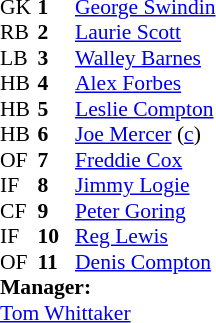<table style="font-size: 90%" cellspacing="0" cellpadding="0">
<tr>
<td colspan="4"></td>
</tr>
<tr>
<th width="25"></th>
<th width="25"></th>
</tr>
<tr>
<td>GK</td>
<td><strong>1</strong></td>
<td> <a href='#'>George Swindin</a></td>
</tr>
<tr>
<td>RB</td>
<td><strong>2</strong></td>
<td> <a href='#'>Laurie Scott</a></td>
</tr>
<tr>
<td>LB</td>
<td><strong>3</strong></td>
<td> <a href='#'>Walley Barnes</a></td>
</tr>
<tr>
<td>HB</td>
<td><strong>4</strong></td>
<td> <a href='#'>Alex Forbes</a></td>
</tr>
<tr>
<td>HB</td>
<td><strong>5</strong></td>
<td> <a href='#'>Leslie Compton</a></td>
</tr>
<tr>
<td>HB</td>
<td><strong>6</strong></td>
<td> <a href='#'>Joe Mercer</a> (<a href='#'>c</a>)</td>
</tr>
<tr>
<td>OF</td>
<td><strong>7</strong></td>
<td> <a href='#'>Freddie Cox</a></td>
</tr>
<tr>
<td>IF</td>
<td><strong>8</strong></td>
<td> <a href='#'>Jimmy Logie</a></td>
</tr>
<tr>
<td>CF</td>
<td><strong>9</strong></td>
<td> <a href='#'>Peter Goring</a></td>
</tr>
<tr>
<td>IF</td>
<td><strong>10</strong></td>
<td> <a href='#'>Reg Lewis</a></td>
</tr>
<tr>
<td>OF</td>
<td><strong>11</strong></td>
<td> <a href='#'>Denis Compton</a></td>
</tr>
<tr>
<td colspan=4><strong>Manager:</strong></td>
</tr>
<tr>
<td colspan="4"> <a href='#'>Tom Whittaker</a></td>
</tr>
</table>
